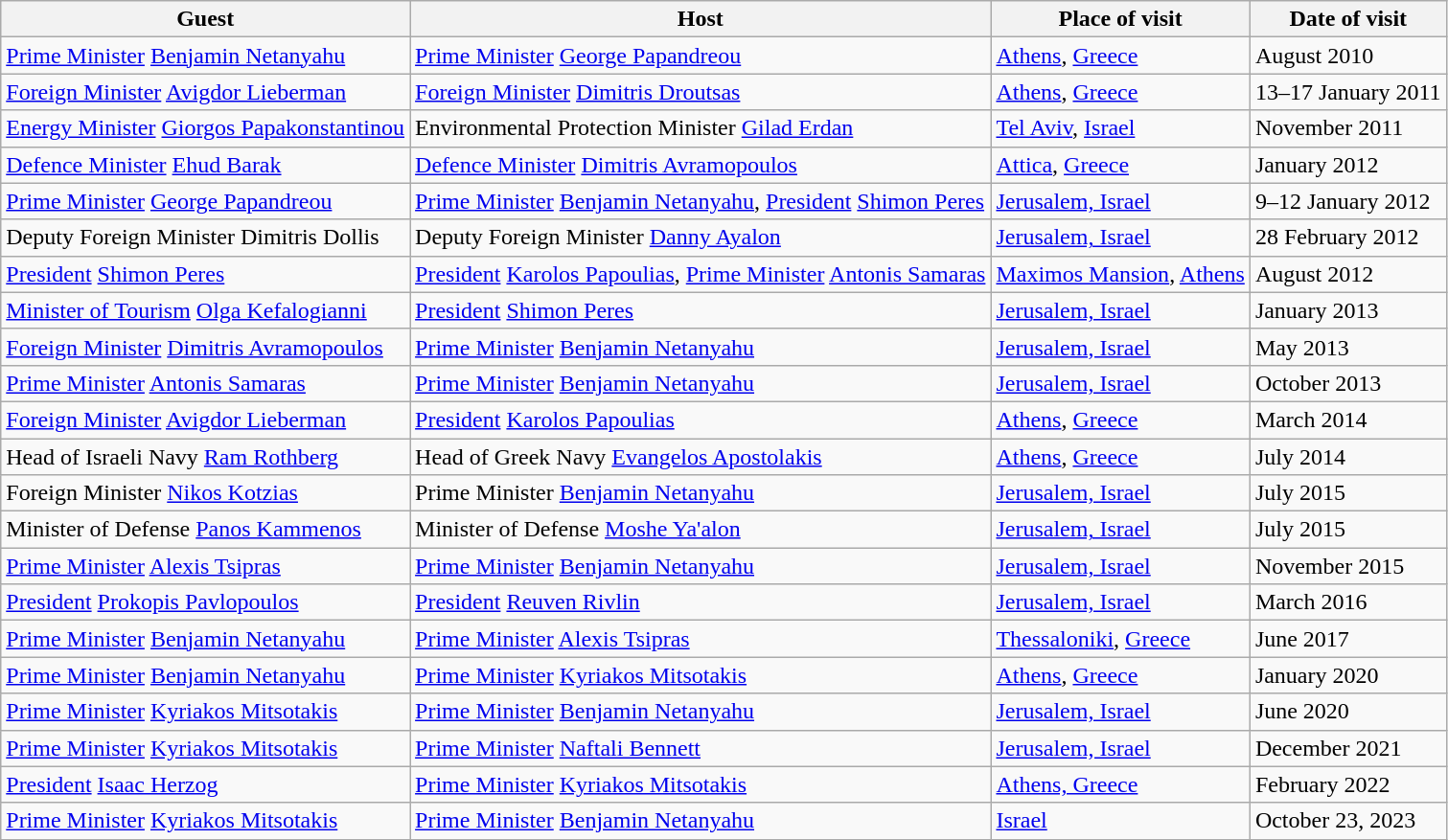<table class="wikitable" border="1">
<tr>
<th>Guest</th>
<th>Host</th>
<th>Place of visit</th>
<th>Date of visit</th>
</tr>
<tr>
<td> <a href='#'>Prime Minister</a> <a href='#'>Benjamin Netanyahu</a></td>
<td> <a href='#'>Prime Minister</a> <a href='#'>George Papandreou</a></td>
<td><a href='#'>Athens</a>, <a href='#'>Greece</a></td>
<td>August 2010</td>
</tr>
<tr>
<td> <a href='#'>Foreign Minister</a> <a href='#'>Avigdor Lieberman</a></td>
<td> <a href='#'>Foreign Minister</a> <a href='#'>Dimitris Droutsas</a></td>
<td><a href='#'>Athens</a>, <a href='#'>Greece</a></td>
<td>13–17 January 2011</td>
</tr>
<tr>
<td> <a href='#'>Energy Minister</a> <a href='#'>Giorgos Papakonstantinou</a></td>
<td> Environmental Protection Minister <a href='#'>Gilad Erdan</a></td>
<td><a href='#'>Tel Aviv</a>, <a href='#'>Israel</a></td>
<td>November 2011</td>
</tr>
<tr>
<td> <a href='#'>Defence Minister</a> <a href='#'>Ehud Barak</a></td>
<td> <a href='#'>Defence Minister</a> <a href='#'>Dimitris Avramopoulos</a></td>
<td><a href='#'>Attica</a>, <a href='#'>Greece</a></td>
<td>January 2012</td>
</tr>
<tr>
<td> <a href='#'>Prime Minister</a> <a href='#'>George Papandreou</a></td>
<td> <a href='#'>Prime Minister</a> <a href='#'>Benjamin Netanyahu</a>, <a href='#'>President</a> <a href='#'>Shimon Peres</a></td>
<td><a href='#'>Jerusalem, Israel</a></td>
<td>9–12 January 2012</td>
</tr>
<tr>
<td> Deputy Foreign Minister Dimitris Dollis</td>
<td> Deputy Foreign Minister <a href='#'>Danny Ayalon</a></td>
<td><a href='#'>Jerusalem, Israel</a></td>
<td>28 February 2012</td>
</tr>
<tr>
<td> <a href='#'>President</a> <a href='#'>Shimon Peres</a></td>
<td> <a href='#'>President</a> <a href='#'>Karolos Papoulias</a>, <a href='#'>Prime Minister</a> <a href='#'>Antonis Samaras</a></td>
<td><a href='#'>Maximos Mansion</a>, <a href='#'>Athens</a></td>
<td>August 2012</td>
</tr>
<tr>
<td> <a href='#'>Minister of Tourism</a> <a href='#'>Olga Kefalogianni</a></td>
<td> <a href='#'>President</a> <a href='#'>Shimon Peres</a></td>
<td><a href='#'>Jerusalem, Israel</a></td>
<td>January 2013</td>
</tr>
<tr>
<td> <a href='#'>Foreign Minister</a> <a href='#'>Dimitris Avramopoulos</a></td>
<td> <a href='#'>Prime Minister</a> <a href='#'>Benjamin Netanyahu</a></td>
<td><a href='#'>Jerusalem, Israel</a></td>
<td>May 2013</td>
</tr>
<tr>
<td> <a href='#'>Prime Minister</a> <a href='#'>Antonis Samaras</a></td>
<td> <a href='#'>Prime Minister</a> <a href='#'>Benjamin Netanyahu</a></td>
<td><a href='#'>Jerusalem, Israel</a></td>
<td>October 2013</td>
</tr>
<tr>
<td> <a href='#'>Foreign Minister</a> <a href='#'>Avigdor Lieberman</a></td>
<td> <a href='#'>President</a> <a href='#'>Karolos Papoulias</a></td>
<td><a href='#'>Athens</a>, <a href='#'>Greece</a></td>
<td>March 2014</td>
</tr>
<tr>
<td> Head of Israeli Navy <a href='#'>Ram Rothberg</a></td>
<td> Head of Greek Navy <a href='#'>Evangelos Apostolakis</a></td>
<td><a href='#'>Athens</a>, <a href='#'>Greece</a></td>
<td>July 2014</td>
</tr>
<tr>
<td> Foreign Minister <a href='#'>Nikos Kotzias</a></td>
<td> Prime Minister <a href='#'>Benjamin Netanyahu</a></td>
<td><a href='#'>Jerusalem, Israel</a></td>
<td>July 2015</td>
</tr>
<tr>
<td> Minister of Defense <a href='#'>Panos Kammenos</a></td>
<td> Minister of Defense <a href='#'>Moshe Ya'alon</a></td>
<td><a href='#'>Jerusalem, Israel</a></td>
<td>July 2015</td>
</tr>
<tr>
<td> <a href='#'>Prime Minister</a> <a href='#'>Alexis Tsipras</a></td>
<td> <a href='#'>Prime Minister</a> <a href='#'>Benjamin Netanyahu</a></td>
<td><a href='#'>Jerusalem, Israel</a></td>
<td>November 2015</td>
</tr>
<tr>
<td> <a href='#'>President</a> <a href='#'>Prokopis Pavlopoulos</a></td>
<td> <a href='#'>President</a> <a href='#'>Reuven Rivlin</a></td>
<td><a href='#'>Jerusalem, Israel</a></td>
<td>March 2016</td>
</tr>
<tr>
<td> <a href='#'>Prime Minister</a> <a href='#'>Benjamin Netanyahu</a></td>
<td> <a href='#'>Prime Minister</a> <a href='#'>Alexis Tsipras</a></td>
<td><a href='#'>Thessaloniki</a>, <a href='#'>Greece</a></td>
<td>June 2017</td>
</tr>
<tr>
<td> <a href='#'>Prime Minister</a> <a href='#'>Benjamin Netanyahu</a></td>
<td> <a href='#'>Prime Minister</a> <a href='#'>Kyriakos Mitsotakis</a></td>
<td><a href='#'>Athens</a>, <a href='#'>Greece</a></td>
<td>January 2020</td>
</tr>
<tr>
<td> <a href='#'>Prime Minister</a> <a href='#'>Kyriakos Mitsotakis</a></td>
<td> <a href='#'>Prime Minister</a> <a href='#'>Benjamin Netanyahu</a></td>
<td><a href='#'>Jerusalem, Israel</a></td>
<td>June 2020</td>
</tr>
<tr>
<td> <a href='#'>Prime Minister</a> <a href='#'>Kyriakos Mitsotakis</a></td>
<td> <a href='#'>Prime Minister</a> <a href='#'>Naftali Bennett</a></td>
<td><a href='#'>Jerusalem, Israel</a></td>
<td>December 2021</td>
</tr>
<tr>
<td> <a href='#'>President</a> <a href='#'>Isaac Herzog</a></td>
<td> <a href='#'>Prime Minister</a> <a href='#'>Kyriakos Mitsotakis</a></td>
<td><a href='#'>Athens, Greece</a></td>
<td>February 2022</td>
</tr>
<tr>
<td> <a href='#'>Prime Minister</a> <a href='#'>Kyriakos Mitsotakis</a></td>
<td> <a href='#'>Prime Minister</a> <a href='#'>Benjamin Netanyahu</a></td>
<td><a href='#'>Israel</a></td>
<td>October 23, 2023</td>
</tr>
</table>
